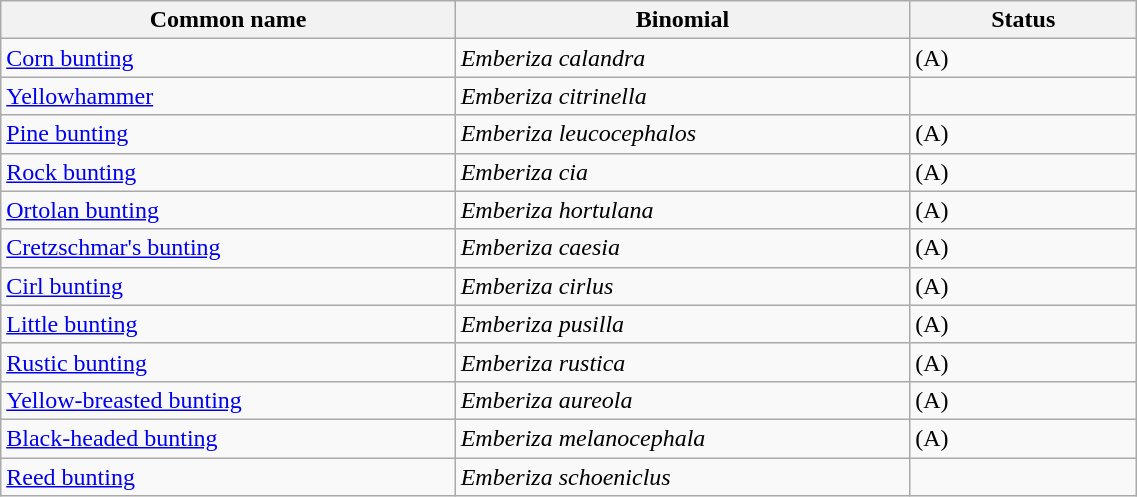<table style="width:60%;" class="wikitable">
<tr>
<th width=40%>Common name</th>
<th width=40%>Binomial</th>
<th width=20%>Status</th>
</tr>
<tr>
<td><a href='#'>Corn bunting</a></td>
<td><em>Emberiza calandra</em></td>
<td>(A)</td>
</tr>
<tr>
<td><a href='#'>Yellowhammer</a></td>
<td><em>Emberiza citrinella</em></td>
<td></td>
</tr>
<tr>
<td><a href='#'>Pine bunting</a></td>
<td><em>Emberiza leucocephalos</em></td>
<td>(A)</td>
</tr>
<tr>
<td><a href='#'>Rock bunting</a></td>
<td><em>Emberiza cia</em></td>
<td>(A)</td>
</tr>
<tr>
<td><a href='#'>Ortolan bunting</a></td>
<td><em>Emberiza hortulana</em></td>
<td>(A)</td>
</tr>
<tr>
<td><a href='#'>Cretzschmar's bunting</a></td>
<td><em>Emberiza caesia</em></td>
<td>(A)</td>
</tr>
<tr>
<td><a href='#'>Cirl bunting</a></td>
<td><em>Emberiza cirlus</em></td>
<td>(A)</td>
</tr>
<tr>
<td><a href='#'>Little bunting</a></td>
<td><em>Emberiza pusilla</em></td>
<td>(A)</td>
</tr>
<tr>
<td><a href='#'>Rustic bunting</a></td>
<td><em>Emberiza rustica</em></td>
<td>(A)</td>
</tr>
<tr>
<td><a href='#'>Yellow-breasted bunting</a></td>
<td><em>Emberiza aureola</em></td>
<td>(A)</td>
</tr>
<tr>
<td><a href='#'>Black-headed bunting</a></td>
<td><em>Emberiza melanocephala</em></td>
<td>(A)</td>
</tr>
<tr>
<td><a href='#'>Reed bunting</a></td>
<td><em>Emberiza schoeniclus</em></td>
<td></td>
</tr>
</table>
